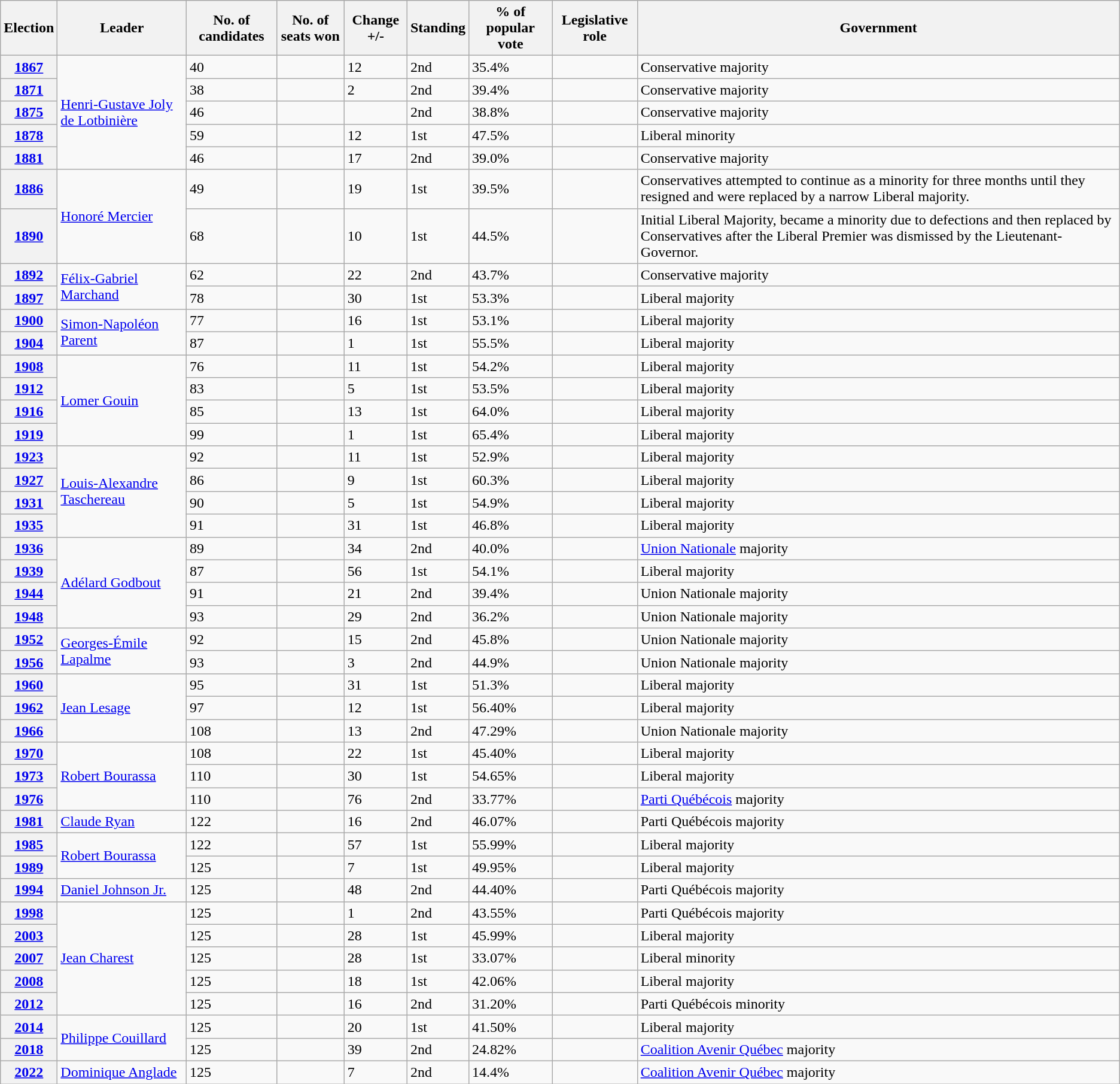<table class="wikitable">
<tr>
<th>Election</th>
<th>Leader</th>
<th>No. of candidates</th>
<th>No. of seats won</th>
<th>Change +/-</th>
<th>Standing</th>
<th>% of popular vote</th>
<th>Legislative role</th>
<th>Government</th>
</tr>
<tr>
<th><a href='#'>1867</a></th>
<td rowspan=5><a href='#'>Henri-Gustave Joly de Lotbinière</a></td>
<td>40</td>
<td></td>
<td> 12</td>
<td> 2nd</td>
<td>35.4%</td>
<td></td>
<td>Conservative majority</td>
</tr>
<tr>
<th><a href='#'>1871</a></th>
<td>38</td>
<td></td>
<td> 2</td>
<td> 2nd</td>
<td>39.4%</td>
<td></td>
<td>Conservative majority</td>
</tr>
<tr>
<th><a href='#'>1875</a></th>
<td>46</td>
<td></td>
<td></td>
<td> 2nd</td>
<td>38.8%</td>
<td></td>
<td>Conservative majority</td>
</tr>
<tr>
<th><a href='#'>1878</a></th>
<td>59</td>
<td></td>
<td> 12</td>
<td> 1st</td>
<td>47.5%</td>
<td></td>
<td>Liberal minority</td>
</tr>
<tr>
<th><a href='#'>1881</a></th>
<td>46</td>
<td></td>
<td> 17</td>
<td> 2nd</td>
<td>39.0%</td>
<td></td>
<td>Conservative majority</td>
</tr>
<tr>
<th><a href='#'>1886</a></th>
<td rowspan=2><a href='#'>Honoré Mercier</a></td>
<td>49</td>
<td></td>
<td> 19</td>
<td> 1st</td>
<td>39.5%</td>
<td></td>
<td>Conservatives attempted to continue as a minority for three months until they resigned and were replaced by a narrow Liberal majority.</td>
</tr>
<tr>
<th><a href='#'>1890</a></th>
<td>68</td>
<td></td>
<td> 10</td>
<td> 1st</td>
<td>44.5%</td>
<td></td>
<td>Initial Liberal Majority, became a minority due to defections and then replaced by Conservatives after the Liberal Premier was dismissed by the Lieutenant-Governor.</td>
</tr>
<tr>
<th><a href='#'>1892</a></th>
<td rowspan=2><a href='#'>Félix-Gabriel Marchand</a></td>
<td>62</td>
<td></td>
<td> 22</td>
<td> 2nd</td>
<td>43.7%</td>
<td></td>
<td>Conservative majority</td>
</tr>
<tr>
<th><a href='#'>1897</a></th>
<td>78</td>
<td></td>
<td> 30</td>
<td> 1st</td>
<td>53.3%</td>
<td></td>
<td>Liberal majority</td>
</tr>
<tr>
<th><a href='#'>1900</a></th>
<td rowspan=2><a href='#'>Simon-Napoléon Parent</a></td>
<td>77</td>
<td></td>
<td> 16</td>
<td> 1st</td>
<td>53.1%</td>
<td></td>
<td>Liberal majority</td>
</tr>
<tr>
<th><a href='#'>1904</a></th>
<td>87</td>
<td></td>
<td> 1</td>
<td> 1st</td>
<td>55.5%</td>
<td></td>
<td>Liberal majority</td>
</tr>
<tr>
<th><a href='#'>1908</a></th>
<td rowspan=4><a href='#'>Lomer Gouin</a></td>
<td>76</td>
<td></td>
<td> 11</td>
<td> 1st</td>
<td>54.2%</td>
<td></td>
<td>Liberal majority</td>
</tr>
<tr>
<th><a href='#'>1912</a></th>
<td>83</td>
<td></td>
<td> 5</td>
<td> 1st</td>
<td>53.5%</td>
<td></td>
<td>Liberal majority</td>
</tr>
<tr>
<th><a href='#'>1916</a></th>
<td>85</td>
<td></td>
<td> 13</td>
<td> 1st</td>
<td>64.0%</td>
<td></td>
<td>Liberal majority</td>
</tr>
<tr>
<th><a href='#'>1919</a></th>
<td>99</td>
<td></td>
<td> 1</td>
<td> 1st</td>
<td>65.4%</td>
<td></td>
<td>Liberal majority</td>
</tr>
<tr>
<th><a href='#'>1923</a></th>
<td rowspan=4><a href='#'>Louis-Alexandre Taschereau</a></td>
<td>92</td>
<td></td>
<td> 11</td>
<td> 1st</td>
<td>52.9%</td>
<td></td>
<td>Liberal majority</td>
</tr>
<tr>
<th><a href='#'>1927</a></th>
<td>86</td>
<td></td>
<td> 9</td>
<td> 1st</td>
<td>60.3%</td>
<td></td>
<td>Liberal majority</td>
</tr>
<tr>
<th><a href='#'>1931</a></th>
<td>90</td>
<td></td>
<td> 5</td>
<td> 1st</td>
<td>54.9%</td>
<td></td>
<td>Liberal majority</td>
</tr>
<tr>
<th><a href='#'>1935</a></th>
<td>91</td>
<td></td>
<td> 31</td>
<td> 1st</td>
<td>46.8%</td>
<td></td>
<td>Liberal majority</td>
</tr>
<tr>
<th><a href='#'>1936</a></th>
<td rowspan=4><a href='#'>Adélard Godbout</a></td>
<td>89</td>
<td></td>
<td> 34</td>
<td> 2nd</td>
<td>40.0%</td>
<td></td>
<td><a href='#'>Union Nationale</a> majority</td>
</tr>
<tr>
<th><a href='#'>1939</a></th>
<td>87</td>
<td></td>
<td> 56</td>
<td> 1st</td>
<td>54.1%</td>
<td></td>
<td>Liberal majority</td>
</tr>
<tr>
<th><a href='#'>1944</a></th>
<td>91</td>
<td></td>
<td> 21</td>
<td> 2nd</td>
<td>39.4%</td>
<td></td>
<td>Union Nationale majority</td>
</tr>
<tr>
<th><a href='#'>1948</a></th>
<td>93</td>
<td></td>
<td> 29</td>
<td> 2nd</td>
<td>36.2%</td>
<td></td>
<td>Union Nationale majority</td>
</tr>
<tr>
<th><a href='#'>1952</a></th>
<td rowspan=2><a href='#'>Georges-Émile Lapalme</a></td>
<td>92</td>
<td></td>
<td> 15</td>
<td> 2nd</td>
<td>45.8%</td>
<td></td>
<td>Union Nationale majority</td>
</tr>
<tr>
<th><a href='#'>1956</a></th>
<td>93</td>
<td></td>
<td> 3</td>
<td> 2nd</td>
<td>44.9%</td>
<td></td>
<td>Union Nationale majority</td>
</tr>
<tr>
<th><a href='#'>1960</a></th>
<td rowspan=3><a href='#'>Jean Lesage</a></td>
<td>95</td>
<td></td>
<td> 31</td>
<td> 1st</td>
<td>51.3%</td>
<td></td>
<td>Liberal majority</td>
</tr>
<tr>
<th><a href='#'>1962</a></th>
<td>97</td>
<td></td>
<td> 12</td>
<td> 1st</td>
<td>56.40%</td>
<td></td>
<td>Liberal majority</td>
</tr>
<tr>
<th><a href='#'>1966</a></th>
<td>108</td>
<td></td>
<td> 13</td>
<td> 2nd</td>
<td>47.29%</td>
<td></td>
<td>Union Nationale majority</td>
</tr>
<tr>
<th><a href='#'>1970</a></th>
<td rowspan=3><a href='#'>Robert Bourassa</a></td>
<td>108</td>
<td></td>
<td> 22</td>
<td> 1st</td>
<td>45.40%</td>
<td></td>
<td>Liberal majority</td>
</tr>
<tr>
<th><a href='#'>1973</a></th>
<td>110</td>
<td></td>
<td> 30</td>
<td> 1st</td>
<td>54.65%</td>
<td></td>
<td>Liberal majority</td>
</tr>
<tr>
<th><a href='#'>1976</a></th>
<td>110</td>
<td></td>
<td> 76</td>
<td> 2nd</td>
<td>33.77%</td>
<td></td>
<td><a href='#'>Parti Québécois</a> majority</td>
</tr>
<tr>
<th><a href='#'>1981</a></th>
<td><a href='#'>Claude Ryan</a></td>
<td>122</td>
<td></td>
<td> 16</td>
<td> 2nd</td>
<td>46.07%</td>
<td></td>
<td>Parti Québécois majority</td>
</tr>
<tr>
<th><a href='#'>1985</a></th>
<td rowspan=2><a href='#'>Robert Bourassa</a></td>
<td>122</td>
<td></td>
<td> 57</td>
<td> 1st</td>
<td>55.99%</td>
<td></td>
<td>Liberal majority</td>
</tr>
<tr>
<th><a href='#'>1989</a></th>
<td>125</td>
<td></td>
<td> 7</td>
<td> 1st</td>
<td>49.95%</td>
<td></td>
<td>Liberal majority</td>
</tr>
<tr>
<th><a href='#'>1994</a></th>
<td><a href='#'>Daniel Johnson Jr.</a></td>
<td>125</td>
<td></td>
<td> 48</td>
<td> 2nd</td>
<td>44.40%</td>
<td></td>
<td>Parti Québécois majority</td>
</tr>
<tr>
<th><a href='#'>1998</a></th>
<td rowspan=5><a href='#'>Jean Charest</a></td>
<td>125</td>
<td></td>
<td> 1</td>
<td> 2nd</td>
<td>43.55%</td>
<td></td>
<td>Parti Québécois majority</td>
</tr>
<tr>
<th><a href='#'>2003</a></th>
<td>125</td>
<td></td>
<td> 28</td>
<td> 1st</td>
<td>45.99%</td>
<td></td>
<td>Liberal majority</td>
</tr>
<tr>
<th><a href='#'>2007</a></th>
<td>125</td>
<td></td>
<td> 28</td>
<td> 1st</td>
<td>33.07%</td>
<td></td>
<td>Liberal minority</td>
</tr>
<tr>
<th><a href='#'>2008</a></th>
<td>125</td>
<td></td>
<td> 18</td>
<td> 1st</td>
<td>42.06%</td>
<td></td>
<td>Liberal majority</td>
</tr>
<tr>
<th><a href='#'>2012</a></th>
<td>125</td>
<td></td>
<td> 16</td>
<td> 2nd</td>
<td>31.20%</td>
<td></td>
<td>Parti Québécois minority</td>
</tr>
<tr>
<th><a href='#'>2014</a></th>
<td rowspan=2><a href='#'>Philippe Couillard</a></td>
<td>125</td>
<td></td>
<td> 20</td>
<td> 1st</td>
<td>41.50%</td>
<td></td>
<td>Liberal majority</td>
</tr>
<tr>
<th><a href='#'>2018</a></th>
<td>125</td>
<td></td>
<td> 39</td>
<td> 2nd</td>
<td>24.82%</td>
<td></td>
<td><a href='#'>Coalition Avenir Québec</a> majority</td>
</tr>
<tr>
<th><a href='#'>2022</a></th>
<td><a href='#'>Dominique Anglade</a></td>
<td>125</td>
<td></td>
<td> 7</td>
<td> 2nd</td>
<td>14.4%</td>
<td></td>
<td><a href='#'>Coalition Avenir Québec</a> majority</td>
</tr>
</table>
